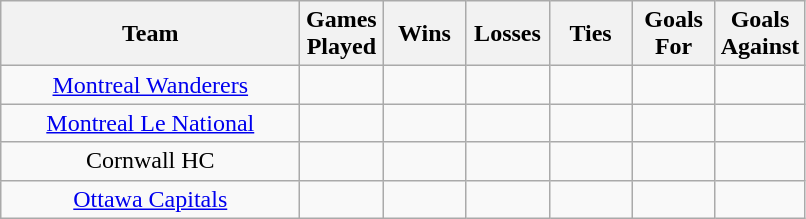<table class="wikitable" style="text-align:center;">
<tr>
<th style="width:12em">Team</th>
<th style="width:3em">Games Played</th>
<th style="width:3em">Wins</th>
<th style="width:3em">Losses</th>
<th style="width:3em">Ties</th>
<th style="width:3em">Goals For</th>
<th style="width:3em">Goals Against</th>
</tr>
<tr>
<td><a href='#'>Montreal Wanderers</a></td>
<td></td>
<td></td>
<td></td>
<td></td>
<td></td>
<td></td>
</tr>
<tr>
<td><a href='#'>Montreal Le National</a></td>
<td></td>
<td></td>
<td></td>
<td></td>
<td></td>
<td></td>
</tr>
<tr>
<td>Cornwall HC</td>
<td></td>
<td></td>
<td></td>
<td></td>
<td></td>
<td></td>
</tr>
<tr>
<td><a href='#'>Ottawa Capitals</a></td>
<td></td>
<td></td>
<td></td>
<td></td>
<td></td>
<td></td>
</tr>
</table>
